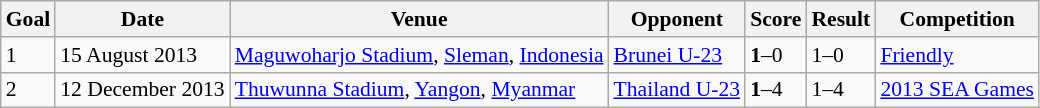<table class="wikitable" style="font-size:90%">
<tr>
<th>Goal</th>
<th>Date</th>
<th>Venue</th>
<th>Opponent</th>
<th>Score</th>
<th>Result</th>
<th>Competition</th>
</tr>
<tr>
<td>1</td>
<td>15 August 2013</td>
<td><a href='#'>Maguwoharjo Stadium</a>, <a href='#'>Sleman</a>, <a href='#'>Indonesia</a></td>
<td> <a href='#'>Brunei U-23</a></td>
<td><strong>1</strong>–0</td>
<td>1–0</td>
<td><a href='#'>Friendly</a></td>
</tr>
<tr>
<td>2</td>
<td>12 December 2013</td>
<td><a href='#'>Thuwunna Stadium</a>, <a href='#'>Yangon</a>, <a href='#'>Myanmar</a></td>
<td> <a href='#'>Thailand U-23</a></td>
<td><strong>1</strong>–4</td>
<td>1–4</td>
<td><a href='#'>2013 SEA Games</a></td>
</tr>
</table>
